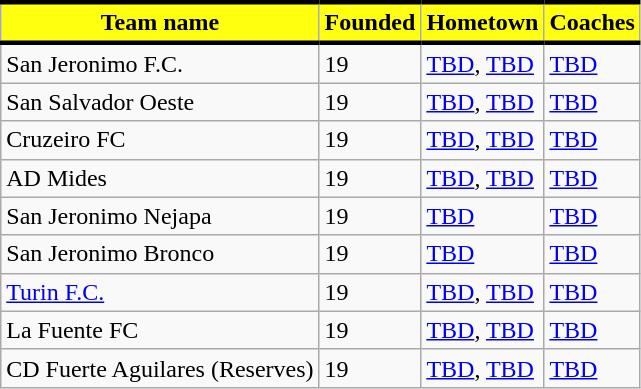<table class="wikitable">
<tr>
<th style="background:#FFFF10; color:black; border-top:black 3px solid; border-bottom:black 3px solid;">Team name</th>
<th style="background:#FFFF10; color:black; border-top:black 3px solid; border-bottom:black 3px solid;">Founded</th>
<th style="background:#FFFF10; color:black; border-top:black 3px solid; border-bottom:black 3px solid;">Hometown</th>
<th style="background:#FFFF10; color:black; border-top:black 3px solid; border-bottom:black 3px solid;">Coaches</th>
</tr>
<tr>
<td>San Jeronimo F.C.</td>
<td>19</td>
<td> <a href='#'>TBD</a>, <a href='#'>TBD</a></td>
<td> <a href='#'>TBD</a></td>
</tr>
<tr>
<td>San Salvador Oeste</td>
<td>19</td>
<td> <a href='#'>TBD</a>, <a href='#'>TBD</a></td>
<td> <a href='#'>TBD</a></td>
</tr>
<tr>
<td>Cruzeiro FC</td>
<td>19</td>
<td> <a href='#'>TBD</a>, <a href='#'>TBD</a></td>
<td> <a href='#'>TBD</a></td>
</tr>
<tr>
<td>AD Mides</td>
<td>19</td>
<td> <a href='#'>TBD</a>, <a href='#'>TBD</a></td>
<td> <a href='#'>TBD</a></td>
</tr>
<tr>
<td>San Jeronimo Nejapa</td>
<td>19</td>
<td> <a href='#'>TBD</a></td>
<td> <a href='#'>TBD</a></td>
</tr>
<tr>
<td>San Jeronimo Bronco</td>
<td>19</td>
<td> <a href='#'>TBD</a></td>
<td> <a href='#'>TBD</a></td>
</tr>
<tr>
<td><a href='#'>Turin F.C.</a></td>
<td>19</td>
<td> <a href='#'>TBD</a>, <a href='#'>TBD</a></td>
<td> <a href='#'>TBD</a></td>
</tr>
<tr>
<td>La Fuente FC</td>
<td>19</td>
<td> <a href='#'>TBD</a>, <a href='#'>TBD</a></td>
<td> <a href='#'>TBD</a></td>
</tr>
<tr>
<td>CD Fuerte Aguilares (Reserves)</td>
<td>19</td>
<td> <a href='#'>TBD</a>, <a href='#'>TBD</a></td>
<td> <a href='#'>TBD</a></td>
</tr>
</table>
